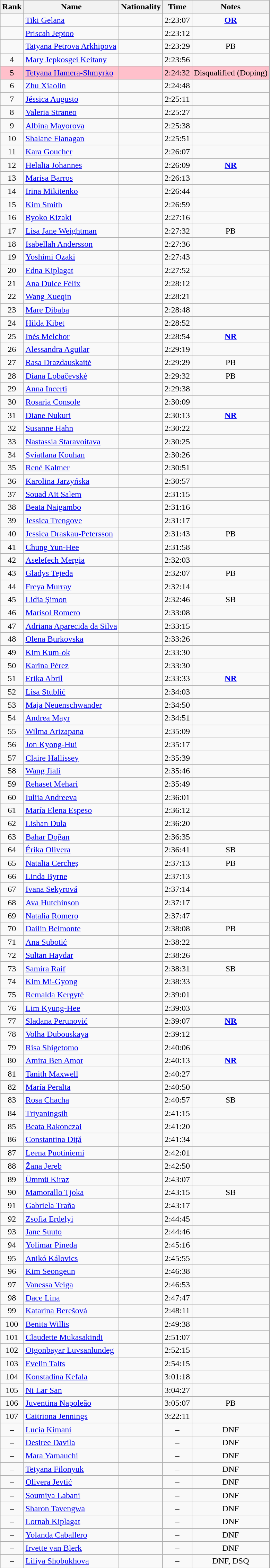<table class="wikitable sortable" style="text-align:center">
<tr>
<th>Rank</th>
<th>Name</th>
<th>Nationality</th>
<th>Time</th>
<th>Notes</th>
</tr>
<tr>
<td></td>
<td align=left><a href='#'>Tiki Gelana</a></td>
<td align=left></td>
<td>2:23:07</td>
<td><strong><a href='#'>OR</a></strong></td>
</tr>
<tr>
<td></td>
<td align=left><a href='#'>Priscah Jeptoo</a></td>
<td align=left></td>
<td>2:23:12</td>
<td></td>
</tr>
<tr>
<td></td>
<td align=left><a href='#'>Tatyana Petrova Arkhipova</a></td>
<td align=left></td>
<td>2:23:29</td>
<td>PB</td>
</tr>
<tr>
<td>4</td>
<td align=left><a href='#'>Mary Jepkosgei Keitany</a></td>
<td align=left></td>
<td>2:23:56</td>
<td></td>
</tr>
<tr bgcolor=pink>
<td>5</td>
<td align=left><a href='#'>Tetyana Hamera-Shmyrko</a></td>
<td align=left></td>
<td>2:24:32</td>
<td>Disqualified (Doping)</td>
</tr>
<tr>
<td>6</td>
<td align=left><a href='#'>Zhu Xiaolin</a></td>
<td align=left></td>
<td>2:24:48</td>
<td></td>
</tr>
<tr>
<td>7</td>
<td align=left><a href='#'>Jéssica Augusto</a></td>
<td align=left></td>
<td>2:25:11</td>
<td></td>
</tr>
<tr>
<td>8</td>
<td align=left><a href='#'>Valeria Straneo</a></td>
<td align=left></td>
<td>2:25:27</td>
<td></td>
</tr>
<tr>
<td>9</td>
<td align=left><a href='#'>Albina Mayorova</a></td>
<td align=left></td>
<td>2:25:38</td>
<td></td>
</tr>
<tr>
<td>10</td>
<td align=left><a href='#'>Shalane Flanagan</a></td>
<td align=left></td>
<td>2:25:51</td>
<td></td>
</tr>
<tr>
<td>11</td>
<td align=left><a href='#'>Kara Goucher</a></td>
<td align=left></td>
<td>2:26:07</td>
<td></td>
</tr>
<tr>
<td>12</td>
<td align=left><a href='#'>Helalia Johannes</a></td>
<td align=left></td>
<td>2:26:09</td>
<td><strong><a href='#'>NR</a></strong></td>
</tr>
<tr>
<td>13</td>
<td align=left><a href='#'>Marisa Barros</a></td>
<td align=left></td>
<td>2:26:13</td>
<td></td>
</tr>
<tr>
<td>14</td>
<td align=left><a href='#'>Irina Mikitenko</a></td>
<td align=left></td>
<td>2:26:44</td>
<td></td>
</tr>
<tr>
<td>15</td>
<td align=left><a href='#'>Kim Smith</a></td>
<td align=left></td>
<td>2:26:59</td>
<td></td>
</tr>
<tr>
<td>16</td>
<td align=left><a href='#'>Ryoko Kizaki</a></td>
<td align=left></td>
<td>2:27:16</td>
<td></td>
</tr>
<tr>
<td>17</td>
<td align=left><a href='#'>Lisa Jane Weightman</a></td>
<td align=left></td>
<td>2:27:32</td>
<td>PB</td>
</tr>
<tr>
<td>18</td>
<td align=left><a href='#'>Isabellah Andersson</a></td>
<td align=left></td>
<td>2:27:36</td>
<td></td>
</tr>
<tr>
<td>19</td>
<td align=left><a href='#'>Yoshimi Ozaki</a></td>
<td align=left></td>
<td>2:27:43</td>
<td></td>
</tr>
<tr>
<td>20</td>
<td align=left><a href='#'>Edna Kiplagat</a></td>
<td align=left></td>
<td>2:27:52</td>
<td></td>
</tr>
<tr>
<td>21</td>
<td align=left><a href='#'>Ana Dulce Félix</a></td>
<td align=left></td>
<td>2:28:12</td>
<td></td>
</tr>
<tr>
<td>22</td>
<td align=left><a href='#'>Wang Xueqin</a></td>
<td align=left></td>
<td>2:28:21</td>
<td></td>
</tr>
<tr>
<td>23</td>
<td align=left><a href='#'>Mare Dibaba</a></td>
<td align=left></td>
<td>2:28:48</td>
<td></td>
</tr>
<tr>
<td>24</td>
<td align=left><a href='#'>Hilda Kibet</a></td>
<td align=left></td>
<td>2:28:52</td>
<td></td>
</tr>
<tr>
<td>25</td>
<td align=left><a href='#'>Inés Melchor</a></td>
<td align=left></td>
<td>2:28:54</td>
<td><strong><a href='#'>NR</a></strong></td>
</tr>
<tr>
<td>26</td>
<td align=left><a href='#'>Alessandra Aguilar</a></td>
<td align=left></td>
<td>2:29:19</td>
<td></td>
</tr>
<tr>
<td>27</td>
<td align=left><a href='#'>Rasa Drazdauskaitė</a></td>
<td align=left></td>
<td>2:29:29</td>
<td>PB</td>
</tr>
<tr>
<td>28</td>
<td align=left><a href='#'>Diana Lobačevskė</a></td>
<td align=left></td>
<td>2:29:32</td>
<td>PB</td>
</tr>
<tr>
<td>29</td>
<td align=left><a href='#'>Anna Incerti</a></td>
<td align=left></td>
<td>2:29:38</td>
<td></td>
</tr>
<tr>
<td>30</td>
<td align=left><a href='#'>Rosaria Console</a></td>
<td align=left></td>
<td>2:30:09</td>
<td></td>
</tr>
<tr>
<td>31</td>
<td align=left><a href='#'>Diane Nukuri</a></td>
<td align=left></td>
<td>2:30:13</td>
<td><strong><a href='#'>NR</a></strong></td>
</tr>
<tr>
<td>32</td>
<td align=left><a href='#'>Susanne Hahn</a></td>
<td align=left></td>
<td>2:30:22</td>
<td></td>
</tr>
<tr>
<td>33</td>
<td align=left><a href='#'>Nastassia Staravoitava</a></td>
<td align=left></td>
<td>2:30:25</td>
<td></td>
</tr>
<tr>
<td>34</td>
<td align=left><a href='#'>Sviatlana Kouhan</a></td>
<td align=left></td>
<td>2:30:26</td>
<td></td>
</tr>
<tr>
<td>35</td>
<td align=left><a href='#'>René Kalmer</a></td>
<td align=left></td>
<td>2:30:51</td>
<td></td>
</tr>
<tr>
<td>36</td>
<td align=left><a href='#'>Karolina Jarzyńska</a></td>
<td align=left></td>
<td>2:30:57</td>
<td></td>
</tr>
<tr>
<td>37</td>
<td align=left><a href='#'>Souad Aït Salem</a></td>
<td align=left></td>
<td>2:31:15</td>
<td></td>
</tr>
<tr>
<td>38</td>
<td align=left><a href='#'>Beata Naigambo</a></td>
<td align=left></td>
<td>2:31:16</td>
<td></td>
</tr>
<tr>
<td>39</td>
<td align=left><a href='#'>Jessica Trengove</a></td>
<td align=left></td>
<td>2:31:17</td>
<td></td>
</tr>
<tr>
<td>40</td>
<td align=left><a href='#'>Jessica Draskau-Petersson</a></td>
<td align=left></td>
<td>2:31:43</td>
<td>PB</td>
</tr>
<tr>
<td>41</td>
<td align=left><a href='#'>Chung Yun-Hee</a></td>
<td align=left></td>
<td>2:31:58</td>
<td></td>
</tr>
<tr>
<td>42</td>
<td align=left><a href='#'>Aselefech Mergia</a></td>
<td align=left></td>
<td>2:32:03</td>
<td></td>
</tr>
<tr>
<td>43</td>
<td align=left><a href='#'>Gladys Tejeda</a></td>
<td align=left></td>
<td>2:32:07</td>
<td>PB</td>
</tr>
<tr>
<td>44</td>
<td align=left><a href='#'>Freya Murray</a></td>
<td align=left></td>
<td>2:32:14</td>
<td></td>
</tr>
<tr>
<td>45</td>
<td align=left><a href='#'>Lidia Șimon</a></td>
<td align=left></td>
<td>2:32:46</td>
<td>SB</td>
</tr>
<tr>
<td>46</td>
<td align=left><a href='#'>Marisol Romero</a></td>
<td align=left></td>
<td>2:33:08</td>
<td></td>
</tr>
<tr>
<td>47</td>
<td align=left><a href='#'>Adriana Aparecida da Silva</a></td>
<td align=left></td>
<td>2:33:15</td>
<td></td>
</tr>
<tr>
<td>48</td>
<td align=left><a href='#'>Olena Burkovska</a></td>
<td align=left></td>
<td>2:33:26</td>
<td></td>
</tr>
<tr>
<td>49</td>
<td align=left><a href='#'>Kim Kum-ok</a></td>
<td align=left></td>
<td>2:33:30</td>
<td></td>
</tr>
<tr>
<td>50</td>
<td align=left><a href='#'>Karina Pérez</a></td>
<td align=left></td>
<td>2:33:30</td>
<td></td>
</tr>
<tr>
<td>51</td>
<td align=left><a href='#'>Erika Abril</a></td>
<td align=left></td>
<td>2:33:33</td>
<td><strong><a href='#'>NR</a></strong></td>
</tr>
<tr>
<td>52</td>
<td align=left><a href='#'>Lisa Stublić</a></td>
<td align=left></td>
<td>2:34:03</td>
<td></td>
</tr>
<tr>
<td>53</td>
<td align=left><a href='#'>Maja Neuenschwander</a></td>
<td align=left></td>
<td>2:34:50</td>
<td></td>
</tr>
<tr>
<td>54</td>
<td align=left><a href='#'>Andrea Mayr</a></td>
<td align=left></td>
<td>2:34:51</td>
<td></td>
</tr>
<tr>
<td>55</td>
<td align=left><a href='#'>Wilma Arizapana</a></td>
<td align=left></td>
<td>2:35:09</td>
<td></td>
</tr>
<tr>
<td>56</td>
<td align=left><a href='#'>Jon Kyong-Hui</a></td>
<td align=left></td>
<td>2:35:17</td>
<td></td>
</tr>
<tr>
<td>57</td>
<td align=left><a href='#'>Claire Hallissey</a></td>
<td align=left></td>
<td>2:35:39</td>
<td></td>
</tr>
<tr>
<td>58</td>
<td align=left><a href='#'>Wang Jiali</a></td>
<td align=left></td>
<td>2:35:46</td>
<td></td>
</tr>
<tr>
<td>59</td>
<td align=left><a href='#'>Rehaset Mehari</a></td>
<td align=left></td>
<td>2:35:49</td>
<td></td>
</tr>
<tr>
<td>60</td>
<td align=left><a href='#'>Iuliia Andreeva</a></td>
<td align=left></td>
<td>2:36:01</td>
<td></td>
</tr>
<tr>
<td>61</td>
<td align=left><a href='#'>María Elena Espeso</a></td>
<td align=left></td>
<td>2:36:12</td>
<td></td>
</tr>
<tr>
<td>62</td>
<td align=left><a href='#'>Lishan Dula</a></td>
<td align=left></td>
<td>2:36:20</td>
<td></td>
</tr>
<tr>
<td>63</td>
<td align=left><a href='#'>Bahar Doğan</a></td>
<td align=left></td>
<td>2:36:35</td>
<td></td>
</tr>
<tr>
<td>64</td>
<td align=left><a href='#'>Érika Olivera</a></td>
<td align=left></td>
<td>2:36:41</td>
<td>SB</td>
</tr>
<tr>
<td>65</td>
<td align=left><a href='#'>Natalia Cercheș</a></td>
<td align=left></td>
<td>2:37:13</td>
<td>PB</td>
</tr>
<tr>
<td>66</td>
<td align=left><a href='#'>Linda Byrne</a></td>
<td align=left></td>
<td>2:37:13</td>
<td></td>
</tr>
<tr>
<td>67</td>
<td align=left><a href='#'>Ivana Sekyrová</a></td>
<td align=left></td>
<td>2:37:14</td>
<td></td>
</tr>
<tr>
<td>68</td>
<td align=left><a href='#'>Ava Hutchinson</a></td>
<td align=left></td>
<td>2:37:17</td>
<td></td>
</tr>
<tr>
<td>69</td>
<td align=left><a href='#'>Natalia Romero</a></td>
<td align=left></td>
<td>2:37:47</td>
<td></td>
</tr>
<tr>
<td>70</td>
<td align=left><a href='#'>Dailín Belmonte</a></td>
<td align=left></td>
<td>2:38:08</td>
<td>PB</td>
</tr>
<tr>
<td>71</td>
<td align=left><a href='#'>Ana Subotić</a></td>
<td align=left></td>
<td>2:38:22</td>
<td></td>
</tr>
<tr>
<td>72</td>
<td align=left><a href='#'>Sultan Haydar</a></td>
<td align=left></td>
<td>2:38:26</td>
<td></td>
</tr>
<tr>
<td>73</td>
<td align=left><a href='#'>Samira Raif</a></td>
<td align=left></td>
<td>2:38:31</td>
<td>SB</td>
</tr>
<tr>
<td>74</td>
<td align=left><a href='#'>Kim Mi-Gyong</a></td>
<td align=left></td>
<td>2:38:33</td>
<td></td>
</tr>
<tr>
<td>75</td>
<td align=left><a href='#'>Remalda Kergytė</a></td>
<td align=left></td>
<td>2:39:01</td>
<td></td>
</tr>
<tr>
<td>76</td>
<td align=left><a href='#'>Lim Kyung-Hee</a></td>
<td align=left></td>
<td>2:39:03</td>
<td></td>
</tr>
<tr>
<td>77</td>
<td align=left><a href='#'>Slađana Perunović</a></td>
<td align=left></td>
<td>2:39:07</td>
<td><strong><a href='#'>NR</a></strong></td>
</tr>
<tr>
<td>78</td>
<td align=left><a href='#'>Volha Dubouskaya</a></td>
<td align=left></td>
<td>2:39:12</td>
<td></td>
</tr>
<tr>
<td>79</td>
<td align=left><a href='#'>Risa Shigetomo</a></td>
<td align=left></td>
<td>2:40:06</td>
<td></td>
</tr>
<tr>
<td>80</td>
<td align=left><a href='#'>Amira Ben Amor</a></td>
<td align=left></td>
<td>2:40:13</td>
<td><strong><a href='#'>NR</a></strong></td>
</tr>
<tr>
<td>81</td>
<td align=left><a href='#'>Tanith Maxwell</a></td>
<td align=left></td>
<td>2:40:27</td>
<td></td>
</tr>
<tr>
<td>82</td>
<td align=left><a href='#'>María Peralta</a></td>
<td align=left></td>
<td>2:40:50</td>
<td></td>
</tr>
<tr>
<td>83</td>
<td align=left><a href='#'>Rosa Chacha</a></td>
<td align=left></td>
<td>2:40:57</td>
<td>SB</td>
</tr>
<tr>
<td>84</td>
<td align=left><a href='#'>Triyaningsih</a></td>
<td align=left></td>
<td>2:41:15</td>
<td></td>
</tr>
<tr>
<td>85</td>
<td align=left><a href='#'>Beata Rakonczai</a></td>
<td align=left></td>
<td>2:41:20</td>
<td></td>
</tr>
<tr>
<td>86</td>
<td align=left><a href='#'>Constantina Diță</a></td>
<td align=left></td>
<td>2:41:34</td>
<td></td>
</tr>
<tr>
<td>87</td>
<td align=left><a href='#'>Leena Puotiniemi</a></td>
<td align=left></td>
<td>2:42:01</td>
<td></td>
</tr>
<tr>
<td>88</td>
<td align=left><a href='#'>Žana Jereb</a></td>
<td align=left></td>
<td>2:42:50</td>
<td></td>
</tr>
<tr>
<td>89</td>
<td align=left><a href='#'>Ümmü Kiraz</a></td>
<td align=left></td>
<td>2:43:07</td>
<td></td>
</tr>
<tr>
<td>90</td>
<td align=left><a href='#'>Mamorallo Tjoka</a></td>
<td align=left></td>
<td>2:43:15</td>
<td>SB</td>
</tr>
<tr>
<td>91</td>
<td align=left><a href='#'>Gabriela Traña</a></td>
<td align=left></td>
<td>2:43:17</td>
<td></td>
</tr>
<tr>
<td>92</td>
<td align=left><a href='#'>Zsofia Erdelyi</a></td>
<td align=left></td>
<td>2:44:45</td>
<td></td>
</tr>
<tr>
<td>93</td>
<td align=left><a href='#'>Jane Suuto</a></td>
<td align=left></td>
<td>2:44:46</td>
<td></td>
</tr>
<tr>
<td>94</td>
<td align=left><a href='#'>Yolimar Pineda</a></td>
<td align=left></td>
<td>2:45:16</td>
<td></td>
</tr>
<tr>
<td>95</td>
<td align=left><a href='#'>Anikó Kálovics</a></td>
<td align=left></td>
<td>2:45:55</td>
<td></td>
</tr>
<tr>
<td>96</td>
<td align=left><a href='#'>Kim Seongeun</a></td>
<td align=left></td>
<td>2:46:38</td>
<td></td>
</tr>
<tr>
<td>97</td>
<td align=left><a href='#'>Vanessa Veiga</a></td>
<td align=left></td>
<td>2:46:53</td>
<td></td>
</tr>
<tr>
<td>98</td>
<td align=left><a href='#'>Dace Lina</a></td>
<td align=left></td>
<td>2:47:47</td>
<td></td>
</tr>
<tr>
<td>99</td>
<td align=left><a href='#'>Katarína Berešová</a></td>
<td align=left></td>
<td>2:48:11</td>
<td></td>
</tr>
<tr>
<td>100</td>
<td align=left><a href='#'>Benita Willis</a></td>
<td align=left></td>
<td>2:49:38</td>
<td></td>
</tr>
<tr>
<td>101</td>
<td align=left><a href='#'>Claudette Mukasakindi</a></td>
<td align=left></td>
<td>2:51:07</td>
<td></td>
</tr>
<tr>
<td>102</td>
<td align=left><a href='#'>Otgonbayar Luvsanlundeg</a></td>
<td align=left></td>
<td>2:52:15</td>
<td></td>
</tr>
<tr>
<td>103</td>
<td align=left><a href='#'>Evelin Talts</a></td>
<td align=left></td>
<td>2:54:15</td>
<td></td>
</tr>
<tr>
<td>104</td>
<td align=left><a href='#'>Konstadina Kefala</a></td>
<td align=left></td>
<td>3:01:18</td>
<td></td>
</tr>
<tr>
<td>105</td>
<td align=left><a href='#'>Ni Lar San</a></td>
<td align=left></td>
<td>3:04:27</td>
<td></td>
</tr>
<tr>
<td>106</td>
<td align=left><a href='#'>Juventina Napoleão</a></td>
<td align=left></td>
<td>3:05:07</td>
<td>PB</td>
</tr>
<tr>
<td>107</td>
<td align=left><a href='#'>Caitriona Jennings</a></td>
<td align=left></td>
<td>3:22:11</td>
<td></td>
</tr>
<tr>
<td>–</td>
<td align=left><a href='#'>Lucia Kimani</a></td>
<td align=left></td>
<td>–</td>
<td>DNF</td>
</tr>
<tr>
<td>–</td>
<td align="left"><a href='#'>Desiree Davila</a></td>
<td align="left"></td>
<td>–</td>
<td>DNF</td>
</tr>
<tr>
<td>–</td>
<td align="left"><a href='#'>Mara Yamauchi</a></td>
<td align="left"></td>
<td>–</td>
<td>DNF</td>
</tr>
<tr>
<td>–</td>
<td align="left"><a href='#'>Tetyana Filonyuk</a></td>
<td align="left"></td>
<td>–</td>
<td>DNF</td>
</tr>
<tr>
<td>–</td>
<td align="left"><a href='#'>Olivera Jevtić</a></td>
<td align="left"></td>
<td>–</td>
<td>DNF</td>
</tr>
<tr>
<td>–</td>
<td align="left"><a href='#'>Soumiya Labani</a></td>
<td align="left"></td>
<td>–</td>
<td>DNF</td>
</tr>
<tr>
<td>–</td>
<td align="left"><a href='#'>Sharon Tavengwa</a></td>
<td align="left"></td>
<td>–</td>
<td>DNF</td>
</tr>
<tr>
<td>–</td>
<td align="left"><a href='#'>Lornah Kiplagat</a></td>
<td align="left"></td>
<td>–</td>
<td>DNF</td>
</tr>
<tr>
<td>–</td>
<td align="left"><a href='#'>Yolanda Caballero</a></td>
<td align="left"></td>
<td>–</td>
<td>DNF</td>
</tr>
<tr>
<td>–</td>
<td align="left"><a href='#'>Irvette van Blerk</a></td>
<td align="left"></td>
<td>–</td>
<td>DNF</td>
</tr>
<tr>
<td>–</td>
<td align=left><a href='#'>Liliya Shobukhova</a></td>
<td align=left></td>
<td>–</td>
<td>DNF, DSQ</td>
</tr>
</table>
